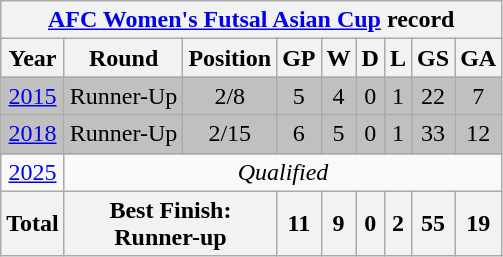<table class="wikitable" style="text-align: center;font-size:100%;">
<tr>
<th colspan=9><a href='#'>AFC Women's Futsal Asian Cup</a> record</th>
</tr>
<tr>
<th>Year</th>
<th>Round</th>
<th>Position</th>
<th>GP</th>
<th>W</th>
<th>D</th>
<th>L</th>
<th>GS</th>
<th>GA</th>
</tr>
<tr bgcolor=silver>
<td> <a href='#'>2015</a></td>
<td>Runner-Up</td>
<td>2/8</td>
<td>5</td>
<td>4</td>
<td>0</td>
<td>1</td>
<td>22</td>
<td>7</td>
</tr>
<tr bgcolor=silver>
<td> <a href='#'>2018</a></td>
<td>Runner-Up</td>
<td>2/15</td>
<td>6</td>
<td>5</td>
<td>0</td>
<td>1</td>
<td>33</td>
<td>12</td>
</tr>
<tr>
</tr>
<tr>
<td> <a href='#'>2025</a></td>
<td colspan=8><em>Qualified</em></td>
</tr>
<tr>
<th><strong>Total</strong></th>
<th colspan=2;><strong>Best Finish:<br>Runner-up</strong></th>
<th><strong>11</strong></th>
<th><strong>9</strong></th>
<th><strong>0</strong></th>
<th><strong>2</strong></th>
<th><strong>55</strong></th>
<th><strong>19</strong></th>
</tr>
</table>
